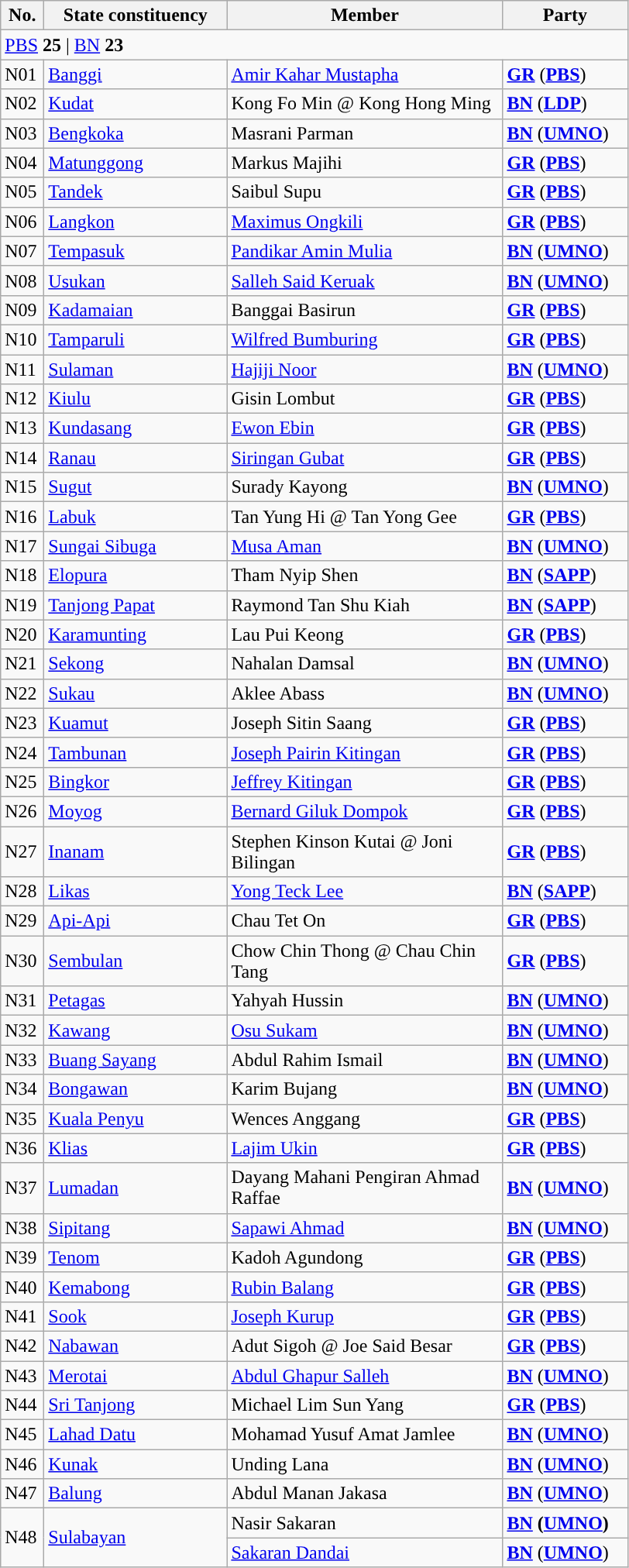<table class="wikitable sortable">
<tr>
<th style="width:30px;">No.</th>
<th style="width:150px;">State constituency</th>
<th style="width:230px;">Member</th>
<th style="width:100px;">Party</th>
</tr>
<tr>
<td colspan="4"><a href='#'>PBS</a> <strong>25</strong> | <a href='#'>BN</a> <strong>23</strong></td>
</tr>
<tr>
<td>N01</td>
<td><a href='#'>Banggi</a></td>
<td><a href='#'>Amir Kahar Mustapha</a></td>
<td><strong><a href='#'>GR</a></strong> (<strong><a href='#'>PBS</a></strong>)</td>
</tr>
<tr>
<td>N02</td>
<td><a href='#'>Kudat</a></td>
<td>Kong Fo Min @ Kong Hong Ming</td>
<td><strong><a href='#'>BN</a></strong> (<strong><a href='#'>LDP</a></strong>)</td>
</tr>
<tr>
<td>N03</td>
<td><a href='#'>Bengkoka</a></td>
<td>Masrani Parman</td>
<td><strong><a href='#'>BN</a></strong> (<strong><a href='#'>UMNO</a></strong>)</td>
</tr>
<tr>
<td>N04</td>
<td><a href='#'>Matunggong</a></td>
<td>Markus Majihi</td>
<td><strong><a href='#'>GR</a></strong> (<strong><a href='#'>PBS</a></strong>)</td>
</tr>
<tr>
<td>N05</td>
<td><a href='#'>Tandek</a></td>
<td>Saibul Supu</td>
<td><strong><a href='#'>GR</a></strong> (<strong><a href='#'>PBS</a></strong>)</td>
</tr>
<tr>
<td>N06</td>
<td><a href='#'>Langkon</a></td>
<td><a href='#'>Maximus Ongkili</a></td>
<td><strong><a href='#'>GR</a></strong> (<strong><a href='#'>PBS</a></strong>)</td>
</tr>
<tr>
<td>N07</td>
<td><a href='#'>Tempasuk</a></td>
<td><a href='#'>Pandikar Amin Mulia</a></td>
<td><strong><a href='#'>BN</a></strong> (<strong><a href='#'>UMNO</a></strong>)</td>
</tr>
<tr>
<td>N08</td>
<td><a href='#'>Usukan</a></td>
<td><a href='#'>Salleh Said Keruak</a></td>
<td><strong><a href='#'>BN</a></strong> (<strong><a href='#'>UMNO</a></strong>)</td>
</tr>
<tr>
<td>N09</td>
<td><a href='#'>Kadamaian</a></td>
<td>Banggai Basirun</td>
<td><strong><a href='#'>GR</a></strong> (<strong><a href='#'>PBS</a></strong>)</td>
</tr>
<tr>
<td>N10</td>
<td><a href='#'>Tamparuli</a></td>
<td><a href='#'>Wilfred Bumburing</a></td>
<td><strong><a href='#'>GR</a></strong> (<strong><a href='#'>PBS</a></strong>)</td>
</tr>
<tr>
<td>N11</td>
<td><a href='#'>Sulaman</a></td>
<td><a href='#'>Hajiji Noor</a></td>
<td><strong><a href='#'>BN</a></strong> (<strong><a href='#'>UMNO</a></strong>)</td>
</tr>
<tr>
<td>N12</td>
<td><a href='#'>Kiulu</a></td>
<td>Gisin Lombut</td>
<td><strong><a href='#'>GR</a></strong> (<strong><a href='#'>PBS</a></strong>)</td>
</tr>
<tr>
<td>N13</td>
<td><a href='#'>Kundasang</a></td>
<td><a href='#'>Ewon Ebin</a></td>
<td><strong><a href='#'>GR</a></strong> (<strong><a href='#'>PBS</a></strong>)</td>
</tr>
<tr>
<td>N14</td>
<td><a href='#'>Ranau</a></td>
<td><a href='#'>Siringan Gubat</a></td>
<td><strong><a href='#'>GR</a></strong> (<strong><a href='#'>PBS</a></strong>)</td>
</tr>
<tr>
<td>N15</td>
<td><a href='#'>Sugut</a></td>
<td>Surady Kayong</td>
<td><strong><a href='#'>BN</a></strong> (<strong><a href='#'>UMNO</a></strong>)</td>
</tr>
<tr>
<td>N16</td>
<td><a href='#'>Labuk</a></td>
<td>Tan Yung Hi @ Tan Yong Gee</td>
<td><strong><a href='#'>GR</a></strong> (<strong><a href='#'>PBS</a></strong>)</td>
</tr>
<tr>
<td>N17</td>
<td><a href='#'>Sungai Sibuga</a></td>
<td><a href='#'>Musa Aman</a></td>
<td><strong><a href='#'>BN</a></strong> (<strong><a href='#'>UMNO</a></strong>)</td>
</tr>
<tr>
<td>N18</td>
<td><a href='#'>Elopura</a></td>
<td>Tham Nyip Shen</td>
<td><strong><a href='#'>BN</a></strong> (<strong><a href='#'>SAPP</a></strong>)</td>
</tr>
<tr>
<td>N19</td>
<td><a href='#'>Tanjong Papat</a></td>
<td>Raymond Tan Shu Kiah</td>
<td><strong><a href='#'>BN</a></strong> (<strong><a href='#'>SAPP</a></strong>)</td>
</tr>
<tr>
<td>N20</td>
<td><a href='#'>Karamunting</a></td>
<td>Lau Pui Keong</td>
<td><strong><a href='#'>GR</a></strong> (<strong><a href='#'>PBS</a></strong>)</td>
</tr>
<tr>
<td>N21</td>
<td><a href='#'>Sekong</a></td>
<td>Nahalan Damsal</td>
<td><strong><a href='#'>BN</a></strong> (<strong><a href='#'>UMNO</a></strong>)</td>
</tr>
<tr>
<td>N22</td>
<td><a href='#'>Sukau</a></td>
<td>Aklee Abass</td>
<td><strong><a href='#'>BN</a></strong> (<strong><a href='#'>UMNO</a></strong>)</td>
</tr>
<tr>
<td>N23</td>
<td><a href='#'>Kuamut</a></td>
<td>Joseph Sitin Saang</td>
<td><strong><a href='#'>GR</a></strong> (<strong><a href='#'>PBS</a></strong>)</td>
</tr>
<tr>
<td>N24</td>
<td><a href='#'>Tambunan</a></td>
<td><a href='#'>Joseph Pairin Kitingan</a></td>
<td><strong><a href='#'>GR</a></strong> (<strong><a href='#'>PBS</a></strong>)</td>
</tr>
<tr>
<td>N25</td>
<td><a href='#'>Bingkor</a></td>
<td><a href='#'>Jeffrey Kitingan</a></td>
<td><strong><a href='#'>GR</a></strong> (<strong><a href='#'>PBS</a></strong>)</td>
</tr>
<tr>
<td>N26</td>
<td><a href='#'>Moyog</a></td>
<td><a href='#'>Bernard Giluk Dompok</a></td>
<td><strong><a href='#'>GR</a></strong> (<strong><a href='#'>PBS</a></strong>)</td>
</tr>
<tr>
<td>N27</td>
<td><a href='#'>Inanam</a></td>
<td>Stephen Kinson Kutai @ Joni Bilingan</td>
<td><strong><a href='#'>GR</a></strong> (<strong><a href='#'>PBS</a></strong>)</td>
</tr>
<tr>
<td>N28</td>
<td><a href='#'>Likas</a></td>
<td><a href='#'>Yong Teck Lee</a></td>
<td><strong><a href='#'>BN</a></strong> (<strong><a href='#'>SAPP</a></strong>)</td>
</tr>
<tr>
<td>N29</td>
<td><a href='#'>Api-Api</a></td>
<td>Chau Tet On</td>
<td><strong><a href='#'>GR</a></strong> (<strong><a href='#'>PBS</a></strong>)</td>
</tr>
<tr>
<td>N30</td>
<td><a href='#'>Sembulan</a></td>
<td>Chow Chin Thong @ Chau Chin Tang</td>
<td><strong><a href='#'>GR</a></strong> (<strong><a href='#'>PBS</a></strong>)</td>
</tr>
<tr>
<td>N31</td>
<td><a href='#'>Petagas</a></td>
<td>Yahyah Hussin</td>
<td><strong><a href='#'>BN</a></strong> (<strong><a href='#'>UMNO</a></strong>)</td>
</tr>
<tr>
<td>N32</td>
<td><a href='#'>Kawang</a></td>
<td><a href='#'>Osu Sukam</a></td>
<td><strong><a href='#'>BN</a></strong> (<strong><a href='#'>UMNO</a></strong>)</td>
</tr>
<tr>
<td>N33</td>
<td><a href='#'>Buang Sayang</a></td>
<td>Abdul Rahim Ismail</td>
<td><strong><a href='#'>BN</a></strong> (<strong><a href='#'>UMNO</a></strong>)</td>
</tr>
<tr>
<td>N34</td>
<td><a href='#'>Bongawan</a></td>
<td>Karim Bujang</td>
<td><strong><a href='#'>BN</a></strong> (<strong><a href='#'>UMNO</a></strong>)</td>
</tr>
<tr>
<td>N35</td>
<td><a href='#'>Kuala Penyu</a></td>
<td>Wences Anggang</td>
<td><strong><a href='#'>GR</a></strong> (<strong><a href='#'>PBS</a></strong>)</td>
</tr>
<tr>
<td>N36</td>
<td><a href='#'>Klias</a></td>
<td><a href='#'>Lajim Ukin</a></td>
<td><strong><a href='#'>GR</a></strong> (<strong><a href='#'>PBS</a></strong>)</td>
</tr>
<tr>
<td>N37</td>
<td><a href='#'>Lumadan</a></td>
<td>Dayang Mahani Pengiran Ahmad Raffae</td>
<td><strong><a href='#'>BN</a></strong> (<strong><a href='#'>UMNO</a></strong>)</td>
</tr>
<tr>
<td>N38</td>
<td><a href='#'>Sipitang</a></td>
<td><a href='#'>Sapawi Ahmad</a></td>
<td><strong><a href='#'>BN</a></strong> (<strong><a href='#'>UMNO</a></strong>)</td>
</tr>
<tr>
<td>N39</td>
<td><a href='#'>Tenom</a></td>
<td>Kadoh Agundong</td>
<td><strong><a href='#'>GR</a></strong> (<strong><a href='#'>PBS</a></strong>)</td>
</tr>
<tr>
<td>N40</td>
<td><a href='#'>Kemabong</a></td>
<td><a href='#'>Rubin Balang</a></td>
<td><strong><a href='#'>GR</a></strong> (<strong><a href='#'>PBS</a></strong>)</td>
</tr>
<tr>
<td>N41</td>
<td><a href='#'>Sook</a></td>
<td><a href='#'>Joseph Kurup</a></td>
<td><strong><a href='#'>GR</a></strong> (<strong><a href='#'>PBS</a></strong>)</td>
</tr>
<tr>
<td>N42</td>
<td><a href='#'>Nabawan</a></td>
<td>Adut Sigoh @ Joe Said Besar</td>
<td><strong><a href='#'>GR</a></strong> (<strong><a href='#'>PBS</a></strong>)</td>
</tr>
<tr>
<td>N43</td>
<td><a href='#'>Merotai</a></td>
<td><a href='#'>Abdul Ghapur Salleh</a></td>
<td><strong><a href='#'>BN</a></strong> (<strong><a href='#'>UMNO</a></strong>)</td>
</tr>
<tr>
<td>N44</td>
<td><a href='#'>Sri Tanjong</a></td>
<td>Michael Lim Sun Yang</td>
<td><strong><a href='#'>GR</a></strong> (<strong><a href='#'>PBS</a></strong>)</td>
</tr>
<tr>
<td>N45</td>
<td><a href='#'>Lahad Datu</a></td>
<td>Mohamad Yusuf Amat Jamlee</td>
<td><strong><a href='#'>BN</a></strong> (<strong><a href='#'>UMNO</a></strong>)</td>
</tr>
<tr>
<td>N46</td>
<td><a href='#'>Kunak</a></td>
<td>Unding Lana</td>
<td><strong><a href='#'>BN</a></strong> (<strong><a href='#'>UMNO</a></strong>)</td>
</tr>
<tr>
<td>N47</td>
<td><a href='#'>Balung</a></td>
<td>Abdul Manan Jakasa</td>
<td><strong><a href='#'>BN</a></strong> (<strong><a href='#'>UMNO</a></strong>)</td>
</tr>
<tr>
<td rowspan=2>N48</td>
<td rowspan=2><a href='#'>Sulabayan</a></td>
<td>Nasir Sakaran </td>
<td><strong><a href='#'>BN</a> (<a href='#'>UMNO</a>)</strong></td>
</tr>
<tr>
<td><a href='#'>Sakaran Dandai</a> </td>
<td><strong><a href='#'>BN</a></strong> (<strong><a href='#'>UMNO</a></strong>)</td>
</tr>
</table>
